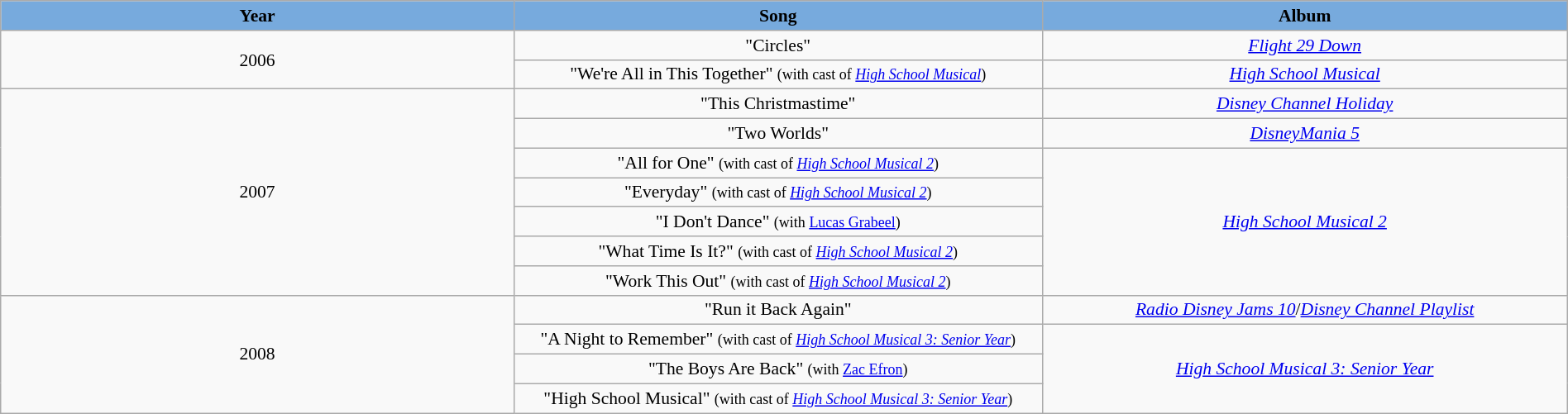<table class="wikitable" style="margin:0.5em auto; clear:both; font-size:.9em; text-align:center; width:100%">
<tr>
<th width="500" style="background: #7ad;">Year</th>
<th width="500" style="background: #7ad;">Song</th>
<th width="500" style="background: #7ad;">Album</th>
</tr>
<tr>
<td rowspan=2>2006</td>
<td>"Circles"</td>
<td><em><a href='#'>Flight 29 Down</a></em></td>
</tr>
<tr>
<td>"We're All in This Together" <small>(with cast of <em><a href='#'>High School Musical</a></em>)</small></td>
<td><em><a href='#'>High School Musical</a></em></td>
</tr>
<tr>
<td rowspan=7>2007</td>
<td>"This Christmastime"</td>
<td><em><a href='#'>Disney Channel Holiday</a></em></td>
</tr>
<tr>
<td>"Two Worlds"</td>
<td><em><a href='#'>DisneyMania 5</a></em></td>
</tr>
<tr>
<td>"All for One" <small>(with cast of <em><a href='#'>High School Musical 2</a></em>)</small></td>
<td rowspan=5><em><a href='#'>High School Musical 2</a></em></td>
</tr>
<tr>
<td>"Everyday" <small>(with cast of <em><a href='#'>High School Musical 2</a></em>)</small></td>
</tr>
<tr>
<td>"I Don't Dance" <small>(with <a href='#'>Lucas Grabeel</a>)</small></td>
</tr>
<tr>
<td>"What Time Is It?" <small>(with cast of <em><a href='#'>High School Musical 2</a></em>)</small></td>
</tr>
<tr>
<td>"Work This Out" <small>(with cast of <em><a href='#'>High School Musical 2</a></em>)</small></td>
</tr>
<tr>
<td rowspan=4>2008</td>
<td>"Run it Back Again"</td>
<td><em><a href='#'>Radio Disney Jams 10</a></em>/<em><a href='#'>Disney Channel Playlist</a></em></td>
</tr>
<tr>
<td>"A Night to Remember" <small>(with cast of <em><a href='#'>High School Musical 3: Senior Year</a></em>)</small></td>
<td rowspan=3><em><a href='#'>High School Musical 3: Senior Year</a></em></td>
</tr>
<tr>
<td>"The Boys Are Back" <small>(with <a href='#'>Zac Efron</a>)</small></td>
</tr>
<tr>
<td>"High School Musical" <small>(with cast of <em><a href='#'>High School Musical 3: Senior Year</a></em>)</small></td>
</tr>
</table>
